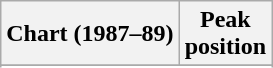<table class="wikitable sortable plainrowheaders">
<tr>
<th>Chart (1987–89)</th>
<th>Peak<br>position</th>
</tr>
<tr>
</tr>
<tr>
</tr>
<tr>
</tr>
<tr>
</tr>
</table>
